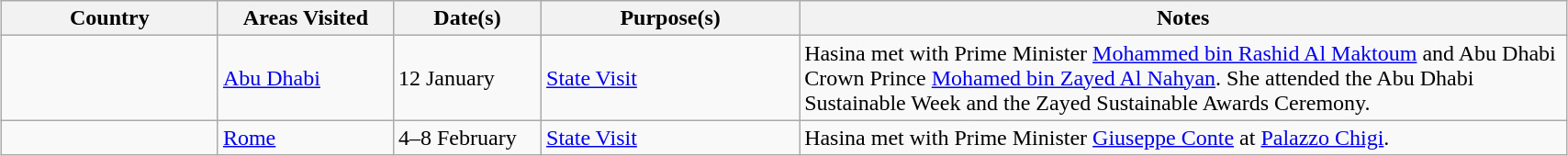<table class="wikitable outercollapse sortable" style="margin: 1em auto 1em auto">
<tr>
<th width=150>Country</th>
<th width=120>Areas Visited</th>
<th width=100>Date(s)</th>
<th width=180>Purpose(s)</th>
<th width=550>Notes</th>
</tr>
<tr>
<td></td>
<td><a href='#'>Abu Dhabi</a></td>
<td>12 January</td>
<td><a href='#'>State Visit</a></td>
<td>Hasina met with Prime Minister <a href='#'>Mohammed bin Rashid Al Maktoum</a> and Abu Dhabi Crown Prince <a href='#'>Mohamed bin Zayed Al Nahyan</a>. She  attended the Abu Dhabi Sustainable Week and the Zayed Sustainable Awards Ceremony.</td>
</tr>
<tr>
<td></td>
<td><a href='#'>Rome</a></td>
<td>4–8 February</td>
<td><a href='#'>State Visit</a></td>
<td>Hasina met with Prime Minister <a href='#'>Giuseppe Conte</a> at <a href='#'>Palazzo Chigi</a>.</td>
</tr>
</table>
